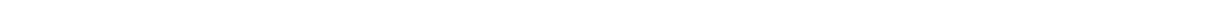<table style="width:88%; text-align:center;">
<tr style="color:white;">
<td style="background:"><strong>15</strong></td>
<td style="background:"><strong>45</strong></td>
<td style="background:"><strong>7</strong></td>
<td style="background:"><strong>73</strong></td>
</tr>
</table>
